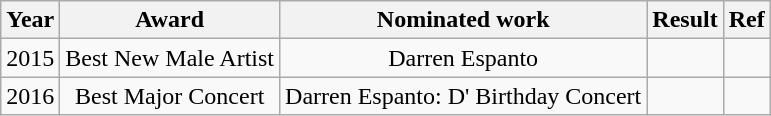<table class="wikitable sortable" style=text-align:center>
<tr>
<th>Year</th>
<th>Award</th>
<th>Nominated work</th>
<th>Result</th>
<th>Ref</th>
</tr>
<tr>
<td>2015</td>
<td>Best New Male Artist</td>
<td>Darren Espanto</td>
<td></td>
<td></td>
</tr>
<tr>
<td>2016</td>
<td>Best Major Concert</td>
<td>Darren Espanto: D' Birthday Concert</td>
<td></td>
<td></td>
</tr>
</table>
